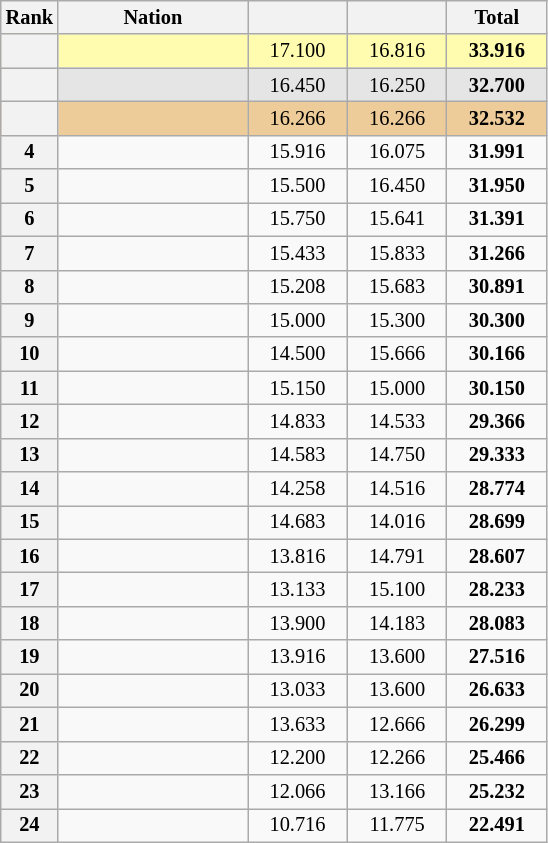<table class="wikitable sortable" style="text-align:center; font-size:85%">
<tr>
<th scope="col" style="width:20px;">Rank</th>
<th ! scope="col" style="width:120px;">Nation</th>
<th ! scope="col" style="width:60px;"></th>
<th ! scope="col" style="width:60px;"></th>
<th ! scope="col" style="width:60px;">Total</th>
</tr>
<tr style="background:#fffcaf;">
<th scope=row style="text-align:center"></th>
<td align=left></td>
<td>17.100</td>
<td>16.816</td>
<td><strong>33.916</strong></td>
</tr>
<tr style="background:#e5e5e5;">
<th scope=row style="text-align:center"></th>
<td align=left></td>
<td>16.450</td>
<td>16.250</td>
<td><strong>32.700</strong></td>
</tr>
<tr style="background:#ec9;">
<th scope=row style="text-align:center"></th>
<td align=left></td>
<td>16.266</td>
<td>16.266</td>
<td><strong>32.532</strong></td>
</tr>
<tr>
<th scope=row style="text-align:center">4</th>
<td align=left></td>
<td>15.916</td>
<td>16.075</td>
<td><strong>31.991</strong></td>
</tr>
<tr>
<th scope=row style="text-align:center">5</th>
<td align=left></td>
<td>15.500</td>
<td>16.450</td>
<td><strong>31.950</strong></td>
</tr>
<tr>
<th scope=row style="text-align:center">6</th>
<td align=left></td>
<td>15.750</td>
<td>15.641</td>
<td><strong>31.391</strong></td>
</tr>
<tr>
<th scope=row style="text-align:center">7</th>
<td align=left></td>
<td>15.433</td>
<td>15.833</td>
<td><strong>31.266</strong></td>
</tr>
<tr>
<th scope=row style="text-align:center">8</th>
<td align=left></td>
<td>15.208</td>
<td>15.683</td>
<td><strong>30.891</strong></td>
</tr>
<tr>
<th scope=row style="text-align:center">9</th>
<td align=left></td>
<td>15.000</td>
<td>15.300</td>
<td><strong>30.300</strong></td>
</tr>
<tr>
<th scope=row style="text-align:center">10</th>
<td align=left></td>
<td>14.500</td>
<td>15.666</td>
<td><strong>30.166</strong></td>
</tr>
<tr>
<th scope=row style="text-align:center">11</th>
<td align=left></td>
<td>15.150</td>
<td>15.000</td>
<td><strong>30.150</strong></td>
</tr>
<tr>
<th scope=row style="text-align:center">12</th>
<td align=left></td>
<td>14.833</td>
<td>14.533</td>
<td><strong>29.366</strong></td>
</tr>
<tr>
<th scope=row style="text-align:center">13</th>
<td align=left></td>
<td>14.583</td>
<td>14.750</td>
<td><strong>29.333</strong></td>
</tr>
<tr>
<th scope=row style="text-align:center">14</th>
<td align=left></td>
<td>14.258</td>
<td>14.516</td>
<td><strong>28.774</strong></td>
</tr>
<tr>
<th scope=row style="text-align:center">15</th>
<td align=left></td>
<td>14.683</td>
<td>14.016</td>
<td><strong>28.699</strong></td>
</tr>
<tr>
<th scope=row style="text-align:center">16</th>
<td align=left></td>
<td>13.816</td>
<td>14.791</td>
<td><strong>28.607</strong></td>
</tr>
<tr>
<th scope=row style="text-align:center">17</th>
<td align=left></td>
<td>13.133</td>
<td>15.100</td>
<td><strong>28.233</strong></td>
</tr>
<tr>
<th scope=row style="text-align:center">18</th>
<td align=left></td>
<td>13.900</td>
<td>14.183</td>
<td><strong>28.083</strong></td>
</tr>
<tr>
<th scope=row style="text-align:center">19</th>
<td align=left></td>
<td>13.916</td>
<td>13.600</td>
<td><strong>27.516</strong></td>
</tr>
<tr>
<th scope=row style="text-align:center">20</th>
<td align=left></td>
<td>13.033</td>
<td>13.600</td>
<td><strong>26.633</strong></td>
</tr>
<tr>
<th scope=row style="text-align:center">21</th>
<td align=left></td>
<td>13.633</td>
<td>12.666</td>
<td><strong>26.299</strong></td>
</tr>
<tr>
<th scope=row style="text-align:center">22</th>
<td align=left></td>
<td>12.200</td>
<td>12.266</td>
<td><strong>25.466</strong></td>
</tr>
<tr>
<th scope=row style="text-align:center">23</th>
<td align=left></td>
<td>12.066</td>
<td>13.166</td>
<td><strong>25.232</strong></td>
</tr>
<tr>
<th scope=row style="text-align:center">24</th>
<td align=left></td>
<td>10.716</td>
<td>11.775</td>
<td><strong>22.491</strong></td>
</tr>
</table>
